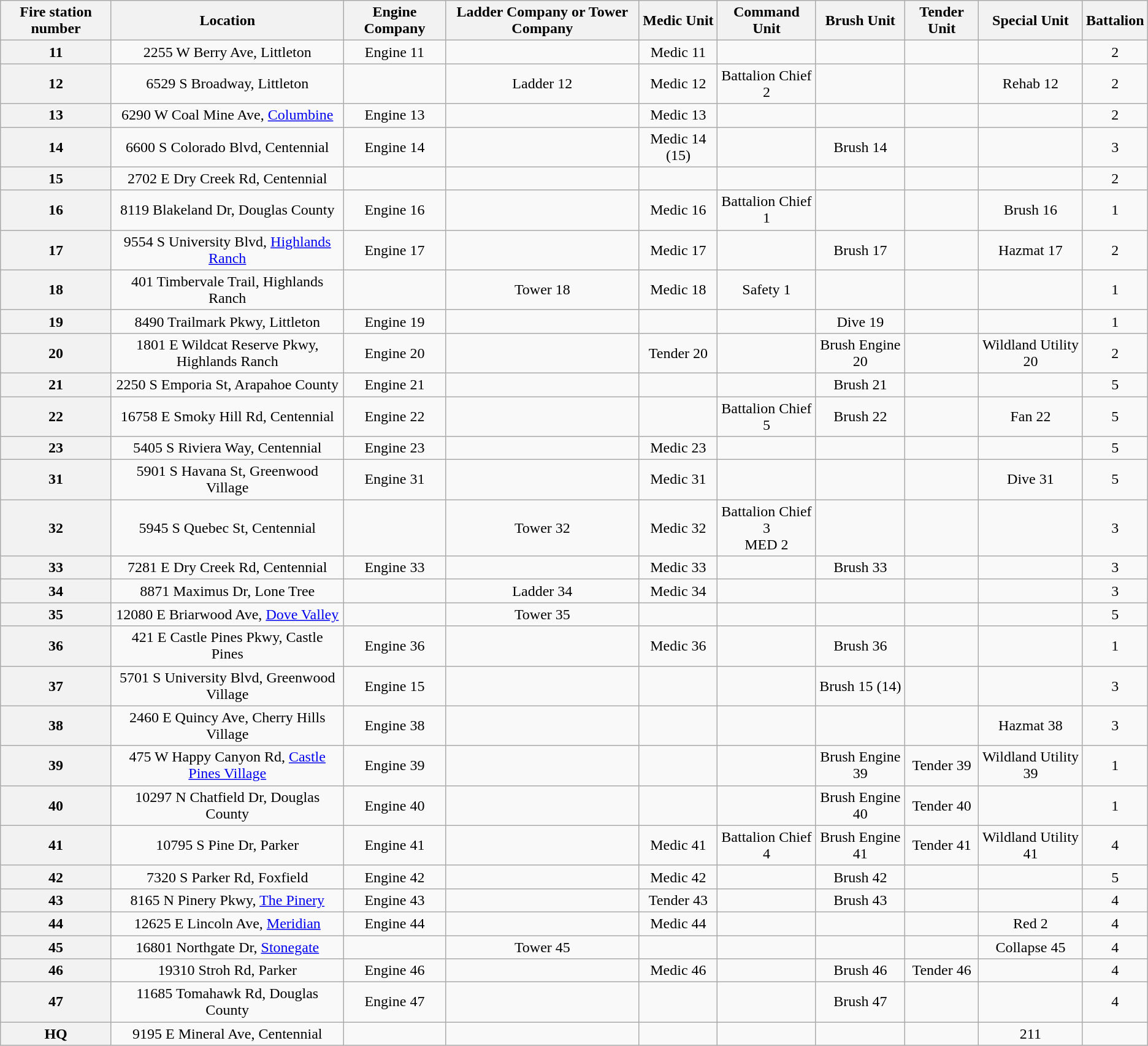<table class="wikitable sortable" style="text-align:center;">
<tr>
<th>Fire station number</th>
<th>Location </th>
<th>Engine Company</th>
<th>Ladder Company or Tower Company</th>
<th>Medic Unit</th>
<th>Command Unit</th>
<th>Brush Unit</th>
<th>Tender Unit</th>
<th>Special Unit</th>
<th>Battalion</th>
</tr>
<tr>
<th>11</th>
<td>2255 W Berry Ave, Littleton</td>
<td>Engine 11</td>
<td></td>
<td>Medic 11</td>
<td></td>
<td></td>
<td></td>
<td></td>
<td>2</td>
</tr>
<tr>
<th>12</th>
<td>6529 S Broadway, Littleton</td>
<td></td>
<td>Ladder 12</td>
<td>Medic 12</td>
<td>Battalion Chief 2</td>
<td></td>
<td></td>
<td>Rehab 12</td>
<td>2</td>
</tr>
<tr>
<th>13</th>
<td>6290 W Coal Mine Ave, <a href='#'>Columbine</a></td>
<td>Engine 13</td>
<td></td>
<td>Medic 13</td>
<td></td>
<td></td>
<td></td>
<td></td>
<td>2</td>
</tr>
<tr>
<th>14</th>
<td>6600 S Colorado Blvd, Centennial</td>
<td>Engine 14</td>
<td></td>
<td>Medic 14 (15)</td>
<td></td>
<td>Brush 14</td>
<td></td>
<td></td>
<td>3</td>
</tr>
<tr>
<th>15</th>
<td>2702 E Dry Creek Rd, Centennial</td>
<td></td>
<td></td>
<td></td>
<td></td>
<td></td>
<td></td>
<td></td>
<td>2</td>
</tr>
<tr>
<th>16</th>
<td>8119 Blakeland Dr, Douglas County</td>
<td>Engine 16</td>
<td></td>
<td>Medic 16</td>
<td>Battalion Chief 1</td>
<td></td>
<td></td>
<td>Brush 16</td>
<td>1</td>
</tr>
<tr>
<th>17</th>
<td>9554 S University Blvd, <a href='#'>Highlands Ranch</a></td>
<td>Engine 17</td>
<td></td>
<td>Medic 17</td>
<td></td>
<td>Brush 17</td>
<td></td>
<td>Hazmat 17</td>
<td>2</td>
</tr>
<tr>
<th>18</th>
<td>401 Timbervale Trail, Highlands Ranch</td>
<td></td>
<td>Tower 18</td>
<td>Medic 18</td>
<td>Safety 1</td>
<td></td>
<td></td>
<td></td>
<td>1</td>
</tr>
<tr>
<th>19</th>
<td>8490 Trailmark Pkwy, Littleton</td>
<td>Engine 19</td>
<td></td>
<td></td>
<td></td>
<td>Dive 19</td>
<td></td>
<td></td>
<td>1</td>
</tr>
<tr>
<th>20</th>
<td>1801 E Wildcat Reserve Pkwy, Highlands Ranch</td>
<td>Engine 20</td>
<td></td>
<td>Tender 20</td>
<td></td>
<td>Brush Engine 20</td>
<td></td>
<td>Wildland Utility 20</td>
<td>2</td>
</tr>
<tr>
<th>21</th>
<td>2250 S Emporia St, Arapahoe County</td>
<td>Engine 21</td>
<td></td>
<td></td>
<td></td>
<td>Brush 21</td>
<td></td>
<td></td>
<td>5</td>
</tr>
<tr>
<th>22</th>
<td>16758 E Smoky Hill Rd, Centennial</td>
<td>Engine 22</td>
<td></td>
<td></td>
<td>Battalion Chief 5</td>
<td>Brush 22</td>
<td></td>
<td>Fan 22</td>
<td>5</td>
</tr>
<tr>
<th>23</th>
<td>5405 S Riviera Way, Centennial</td>
<td>Engine 23</td>
<td></td>
<td>Medic 23</td>
<td></td>
<td></td>
<td></td>
<td></td>
<td>5</td>
</tr>
<tr>
<th>31</th>
<td>5901 S Havana St, Greenwood Village</td>
<td>Engine 31</td>
<td></td>
<td>Medic 31</td>
<td></td>
<td></td>
<td></td>
<td>Dive 31</td>
<td>5</td>
</tr>
<tr>
<th>32</th>
<td>5945 S Quebec St, Centennial</td>
<td></td>
<td>Tower 32</td>
<td>Medic 32</td>
<td>Battalion Chief 3<br>MED 2</td>
<td></td>
<td></td>
<td></td>
<td>3</td>
</tr>
<tr>
<th>33</th>
<td>7281 E Dry Creek Rd, Centennial</td>
<td>Engine 33</td>
<td></td>
<td>Medic 33</td>
<td></td>
<td>Brush 33</td>
<td></td>
<td></td>
<td>3</td>
</tr>
<tr>
<th>34</th>
<td>8871 Maximus Dr, Lone Tree</td>
<td></td>
<td>Ladder 34 </td>
<td>Medic 34</td>
<td></td>
<td></td>
<td></td>
<td></td>
<td>3</td>
</tr>
<tr>
<th>35</th>
<td>12080 E Briarwood Ave, <a href='#'>Dove Valley</a></td>
<td></td>
<td>Tower 35</td>
<td></td>
<td></td>
<td></td>
<td></td>
<td></td>
<td>5</td>
</tr>
<tr>
<th>36</th>
<td>421 E Castle Pines Pkwy, Castle Pines</td>
<td>Engine 36</td>
<td></td>
<td>Medic 36</td>
<td></td>
<td>Brush 36</td>
<td></td>
<td></td>
<td>1</td>
</tr>
<tr>
<th>37</th>
<td>5701 S University Blvd, Greenwood Village</td>
<td>Engine 15</td>
<td></td>
<td></td>
<td></td>
<td>Brush 15 (14)</td>
<td></td>
<td></td>
<td>3</td>
</tr>
<tr>
<th>38</th>
<td>2460 E Quincy Ave, Cherry Hills Village</td>
<td>Engine 38</td>
<td></td>
<td></td>
<td></td>
<td></td>
<td></td>
<td>Hazmat 38</td>
<td>3</td>
</tr>
<tr>
<th>39</th>
<td>475 W Happy Canyon Rd, <a href='#'>Castle Pines Village</a></td>
<td>Engine 39</td>
<td></td>
<td></td>
<td></td>
<td>Brush Engine 39</td>
<td>Tender 39</td>
<td>Wildland Utility 39</td>
<td>1</td>
</tr>
<tr>
<th>40</th>
<td>10297 N Chatfield Dr, Douglas County</td>
<td>Engine 40</td>
<td></td>
<td></td>
<td></td>
<td>Brush Engine 40</td>
<td>Tender 40</td>
<td></td>
<td>1</td>
</tr>
<tr>
<th>41</th>
<td>10795 S Pine Dr, Parker</td>
<td>Engine 41</td>
<td></td>
<td>Medic 41</td>
<td>Battalion Chief 4</td>
<td>Brush Engine 41</td>
<td>Tender 41</td>
<td>Wildland Utility 41</td>
<td>4</td>
</tr>
<tr>
<th>42</th>
<td>7320 S Parker Rd, Foxfield</td>
<td>Engine 42</td>
<td></td>
<td>Medic 42</td>
<td></td>
<td>Brush 42</td>
<td></td>
<td></td>
<td>5</td>
</tr>
<tr>
<th>43</th>
<td>8165 N Pinery Pkwy, <a href='#'>The Pinery</a></td>
<td>Engine 43</td>
<td></td>
<td>Tender 43</td>
<td></td>
<td>Brush 43</td>
<td></td>
<td></td>
<td>4</td>
</tr>
<tr>
<th>44</th>
<td>12625 E Lincoln Ave, <a href='#'>Meridian</a></td>
<td>Engine 44</td>
<td></td>
<td>Medic 44</td>
<td></td>
<td></td>
<td></td>
<td>Red 2</td>
<td>4</td>
</tr>
<tr>
<th>45</th>
<td>16801 Northgate Dr, <a href='#'>Stonegate</a></td>
<td></td>
<td>Tower 45</td>
<td></td>
<td></td>
<td></td>
<td></td>
<td>Collapse 45</td>
<td>4</td>
</tr>
<tr>
<th>46</th>
<td>19310 Stroh Rd, Parker</td>
<td>Engine 46</td>
<td></td>
<td>Medic 46</td>
<td></td>
<td>Brush 46</td>
<td>Tender 46</td>
<td></td>
<td>4</td>
</tr>
<tr>
<th>47</th>
<td>11685 Tomahawk Rd, Douglas County</td>
<td>Engine 47</td>
<td></td>
<td></td>
<td></td>
<td>Brush 47</td>
<td></td>
<td></td>
<td>4</td>
</tr>
<tr>
<th>HQ</th>
<td>9195 E Mineral Ave, Centennial</td>
<td></td>
<td></td>
<td></td>
<td></td>
<td></td>
<td></td>
<td> 211</td>
<td></td>
</tr>
</table>
